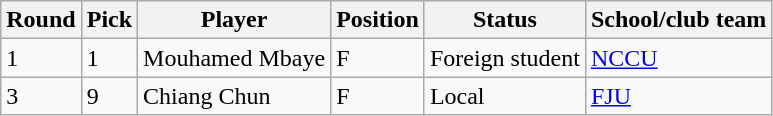<table class="wikitable">
<tr>
<th>Round</th>
<th>Pick</th>
<th>Player</th>
<th>Position</th>
<th>Status</th>
<th>School/club team</th>
</tr>
<tr>
<td>1</td>
<td>1</td>
<td>Mouhamed Mbaye</td>
<td>F</td>
<td>Foreign student</td>
<td><a href='#'>NCCU</a></td>
</tr>
<tr>
<td>3</td>
<td>9</td>
<td>Chiang Chun</td>
<td>F</td>
<td>Local</td>
<td><a href='#'>FJU</a></td>
</tr>
</table>
